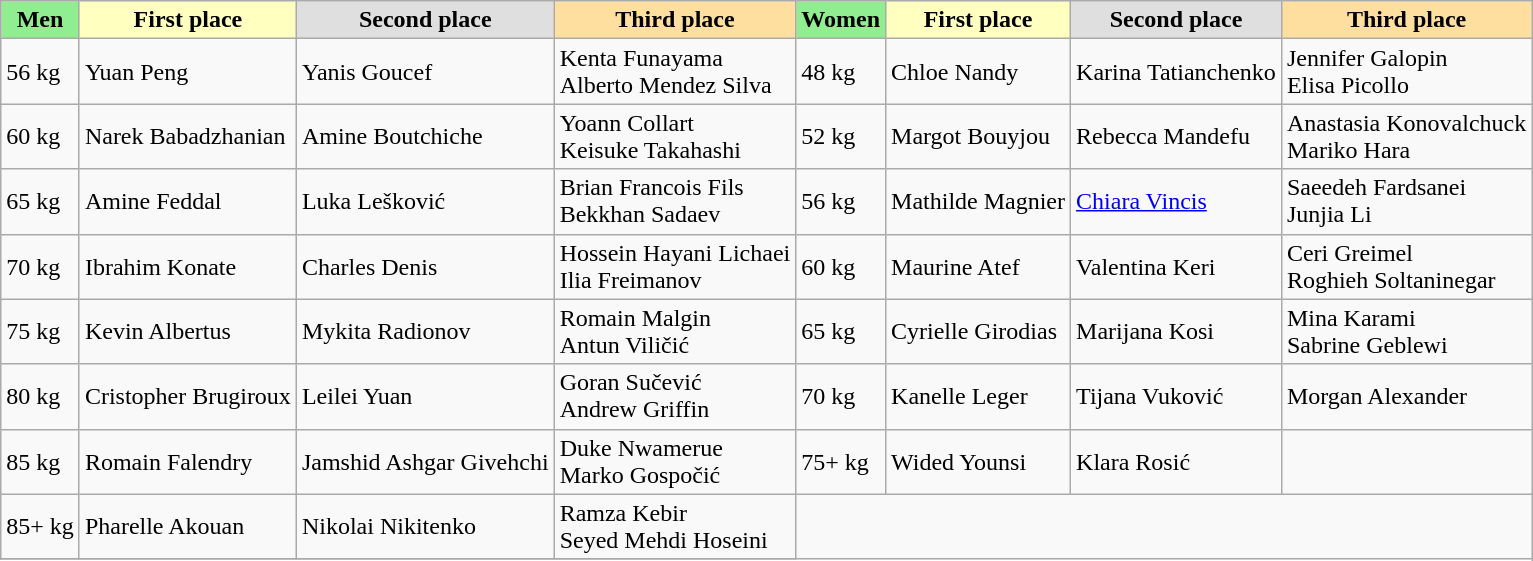<table class="wikitable">
<tr>
<th style="background:lightgreen;">Men</th>
<th style="background:#ffffbf;">First place</th>
<th style="background:#dfdfdf;">Second place</th>
<th style="background:#ffdf9f;">Third place</th>
<th style="background:lightgreen;">Women</th>
<th style="background:#ffffbf;">First place</th>
<th style="background:#dfdfdf;">Second place</th>
<th style="background:#ffdf9f;">Third place</th>
</tr>
<tr>
<td>56 kg</td>
<td> Yuan Peng</td>
<td> Yanis Goucef</td>
<td> Kenta Funayama <br>  Alberto Mendez Silva</td>
<td>48 kg</td>
<td> Chloe Nandy</td>
<td> Karina Tatianchenko</td>
<td> Jennifer Galopin <br>  Elisa Picollo</td>
</tr>
<tr>
<td>60 kg</td>
<td> Narek Babadzhanian</td>
<td> Amine Boutchiche</td>
<td> Yoann Collart <br>  Keisuke Takahashi</td>
<td>52 kg</td>
<td> Margot Bouyjou</td>
<td> Rebecca Mandefu</td>
<td> Anastasia Konovalchuck <br>  Mariko Hara</td>
</tr>
<tr>
<td>65 kg</td>
<td> Amine Feddal</td>
<td> Luka Lešković</td>
<td> Brian Francois Fils <br>  Bekkhan Sadaev</td>
<td>56 kg</td>
<td> Mathilde Magnier</td>
<td> <a href='#'>Chiara Vincis</a></td>
<td> Saeedeh Fardsanei <br>  Junjia Li</td>
</tr>
<tr>
<td>70 kg</td>
<td> Ibrahim Konate</td>
<td> Charles Denis</td>
<td> Hossein Hayani Lichaei <br>  Ilia Freimanov</td>
<td>60 kg</td>
<td> Maurine Atef</td>
<td> Valentina Keri</td>
<td> Ceri Greimel <br>  Roghieh Soltaninegar</td>
</tr>
<tr>
<td>75 kg</td>
<td> Kevin Albertus</td>
<td> Mykita Radionov</td>
<td> Romain Malgin <br>  Antun Viličić</td>
<td>65 kg</td>
<td> Cyrielle Girodias</td>
<td> Marijana Kosi</td>
<td> Mina Karami <br>  Sabrine Geblewi</td>
</tr>
<tr>
<td>80 kg</td>
<td> Cristopher Brugiroux</td>
<td> Leilei Yuan</td>
<td> Goran Sučević <br>  Andrew Griffin</td>
<td>70 kg</td>
<td> Kanelle Leger</td>
<td> Tijana Vuković</td>
<td> Morgan Alexander</td>
</tr>
<tr>
<td>85 kg</td>
<td> Romain Falendry</td>
<td> Jamshid Ashgar Givehchi</td>
<td> Duke Nwamerue <br>  Marko Gospočić</td>
<td>75+ kg</td>
<td> Wided Younsi</td>
<td> Klara Rosić</td>
<td></td>
</tr>
<tr>
<td>85+ kg</td>
<td> Pharelle Akouan</td>
<td> Nikolai Nikitenko</td>
<td> Ramza Kebir <br>  Seyed Mehdi Hoseini</td>
</tr>
<tr>
</tr>
</table>
